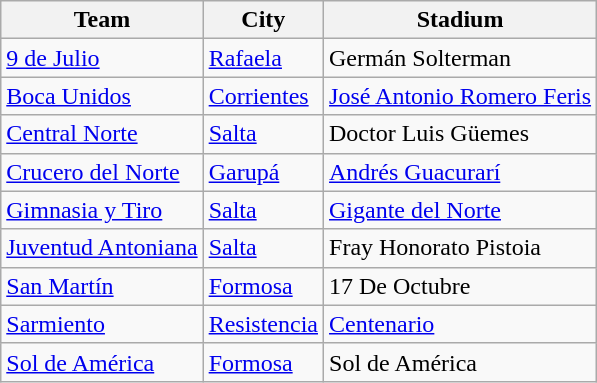<table class="wikitable sortable">
<tr>
<th>Team</th>
<th>City</th>
<th>Stadium</th>
</tr>
<tr>
<td> <a href='#'>9 de Julio</a></td>
<td><a href='#'>Rafaela</a></td>
<td>Germán Solterman</td>
</tr>
<tr>
<td> <a href='#'>Boca Unidos</a></td>
<td><a href='#'>Corrientes</a></td>
<td><a href='#'>José Antonio Romero Feris</a></td>
</tr>
<tr>
<td> <a href='#'>Central Norte</a></td>
<td><a href='#'>Salta</a></td>
<td>Doctor Luis Güemes</td>
</tr>
<tr>
<td> <a href='#'>Crucero del Norte</a></td>
<td><a href='#'>Garupá</a></td>
<td><a href='#'>Andrés Guacurarí</a></td>
</tr>
<tr>
<td> <a href='#'>Gimnasia y Tiro</a></td>
<td><a href='#'>Salta</a></td>
<td><a href='#'>Gigante del Norte</a></td>
</tr>
<tr>
<td> <a href='#'>Juventud Antoniana</a></td>
<td><a href='#'>Salta</a></td>
<td>Fray Honorato Pistoia</td>
</tr>
<tr>
<td> <a href='#'>San Martín</a></td>
<td><a href='#'>Formosa</a></td>
<td>17 De Octubre</td>
</tr>
<tr>
<td> <a href='#'>Sarmiento</a></td>
<td><a href='#'>Resistencia</a></td>
<td><a href='#'>Centenario</a></td>
</tr>
<tr>
<td> <a href='#'>Sol de América</a></td>
<td><a href='#'>Formosa</a></td>
<td>Sol de América</td>
</tr>
</table>
